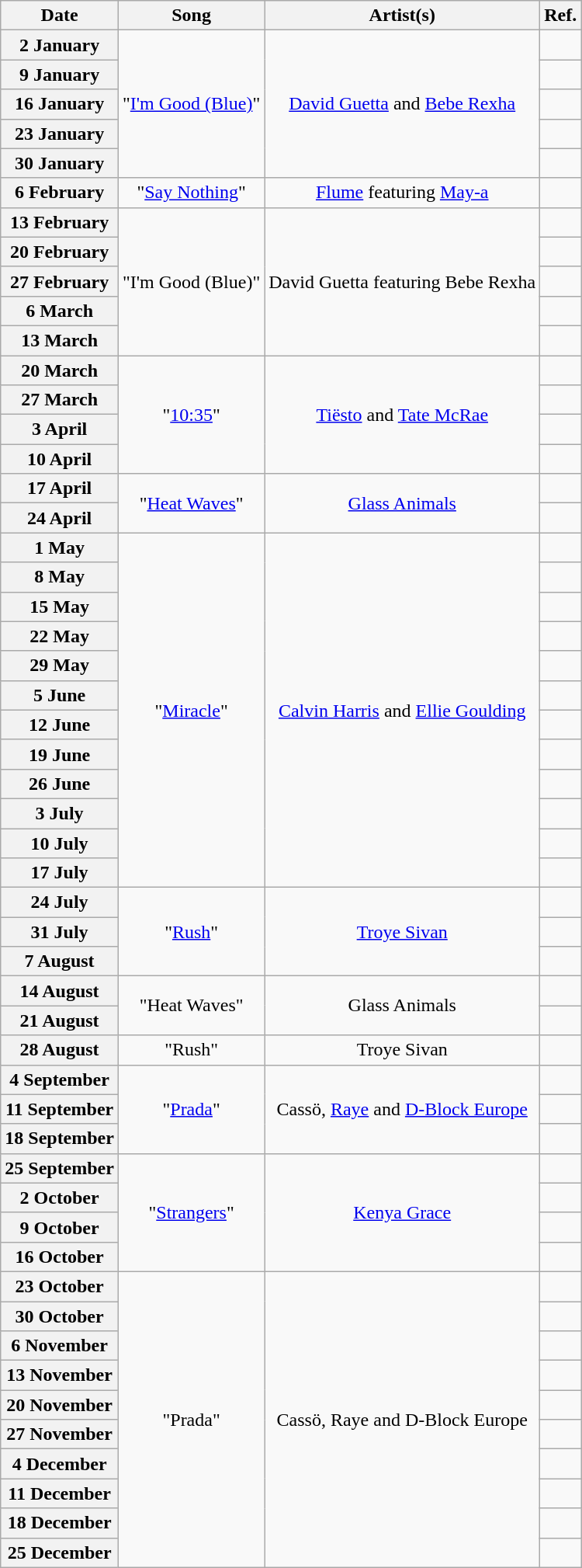<table class="wikitable plainrowheaders">
<tr>
<th scope="col">Date</th>
<th scope="col">Song</th>
<th scope="col">Artist(s)</th>
<th scope="col">Ref.</th>
</tr>
<tr>
<th scope="row">2 January</th>
<td style="text-align: center" rowspan=5>"<a href='#'>I'm Good (Blue)</a>"</td>
<td style="text-align: center" rowspan=5><a href='#'>David Guetta</a> and <a href='#'>Bebe Rexha</a></td>
<td style="text-align: center"></td>
</tr>
<tr>
<th scope="row">9 January</th>
<td style="text-align: center"></td>
</tr>
<tr>
<th scope="row">16 January</th>
<td style="text-align: center"></td>
</tr>
<tr>
<th scope="row">23 January</th>
<td style="text-align: center"></td>
</tr>
<tr>
<th scope="row">30 January</th>
<td style="text-align: center"></td>
</tr>
<tr>
<th scope="row">6 February</th>
<td style="text-align: center">"<a href='#'>Say Nothing</a>"</td>
<td style="text-align: center"><a href='#'>Flume</a> featuring <a href='#'>May-a</a></td>
<td style="text-align: center"></td>
</tr>
<tr>
<th scope="row">13 February</th>
<td style="text-align: center" rowspan=5>"I'm Good (Blue)"</td>
<td style="text-align: center" rowspan=5>David Guetta featuring Bebe Rexha</td>
<td style="text-align: center"></td>
</tr>
<tr>
<th scope="row">20 February</th>
<td style="text-align: center"></td>
</tr>
<tr>
<th scope="row">27 February</th>
<td style="text-align: center"></td>
</tr>
<tr>
<th scope="row">6 March</th>
<td style="text-align: center"></td>
</tr>
<tr>
<th scope="row">13 March</th>
<td style="text-align: center"></td>
</tr>
<tr>
<th scope="row">20 March</th>
<td style="text-align: center" rowspan=4>"<a href='#'>10:35</a>"</td>
<td style="text-align: center" rowspan=4><a href='#'>Tiësto</a> and <a href='#'>Tate McRae</a></td>
<td style="text-align: center"></td>
</tr>
<tr>
<th scope="row">27 March</th>
<td style="text-align: center"></td>
</tr>
<tr>
<th scope="row">3 April</th>
<td style="text-align: center"></td>
</tr>
<tr>
<th scope="row">10 April</th>
<td style="text-align: center"></td>
</tr>
<tr>
<th scope="row">17 April</th>
<td style="text-align: center" rowspan=2>"<a href='#'>Heat Waves</a>"</td>
<td style="text-align: center" rowspan=2><a href='#'>Glass Animals</a></td>
<td style="text-align: center"></td>
</tr>
<tr>
<th scope="row">24 April</th>
<td style="text-align: center"></td>
</tr>
<tr>
<th scope="row">1 May</th>
<td style="text-align: center" rowspan=12>"<a href='#'>Miracle</a>"</td>
<td style="text-align: center" rowspan=12><a href='#'>Calvin Harris</a> and <a href='#'>Ellie Goulding</a></td>
<td style="text-align: center"></td>
</tr>
<tr>
<th scope="row">8 May</th>
<td style="text-align: center"></td>
</tr>
<tr>
<th scope="row">15 May</th>
<td style="text-align: center"></td>
</tr>
<tr>
<th scope="row">22 May</th>
<td style="text-align: center"></td>
</tr>
<tr>
<th scope="row">29 May</th>
<td style="text-align: center"></td>
</tr>
<tr>
<th scope="row">5 June</th>
<td style="text-align: center"></td>
</tr>
<tr>
<th scope="row">12 June</th>
<td style="text-align: center"></td>
</tr>
<tr>
<th scope="row">19 June</th>
<td style="text-align: center"></td>
</tr>
<tr>
<th scope="row">26 June</th>
<td style="text-align: center"></td>
</tr>
<tr>
<th scope="row">3 July</th>
<td style="text-align: center"></td>
</tr>
<tr>
<th scope="row">10 July</th>
<td style="text-align: center"></td>
</tr>
<tr>
<th scope="row">17 July</th>
<td style="text-align: center"></td>
</tr>
<tr>
<th scope="row">24 July</th>
<td style="text-align: center" rowspan=3>"<a href='#'>Rush</a>"</td>
<td style="text-align: center" rowspan=3><a href='#'>Troye Sivan</a></td>
<td style="text-align: center"></td>
</tr>
<tr>
<th scope="row">31 July</th>
<td style="text-align: center"></td>
</tr>
<tr>
<th scope="row">7 August</th>
<td style="text-align: center"></td>
</tr>
<tr>
<th scope="row">14 August</th>
<td style="text-align: center" rowspan=2>"Heat Waves"</td>
<td style="text-align: center" rowspan=2>Glass Animals</td>
<td style="text-align: center"></td>
</tr>
<tr>
<th scope="row">21 August</th>
<td style="text-align: center"></td>
</tr>
<tr>
<th scope="row">28 August</th>
<td style="text-align: center">"Rush"</td>
<td style="text-align: center">Troye Sivan</td>
<td style="text-align: center"></td>
</tr>
<tr>
<th scope="row">4 September</th>
<td style="text-align: center" rowspan=3>"<a href='#'>Prada</a>"</td>
<td style="text-align: center" rowspan=3>Cassö, <a href='#'>Raye</a> and <a href='#'>D-Block Europe</a></td>
<td style="text-align: center"></td>
</tr>
<tr>
<th scope="row">11 September</th>
<td style="text-align: center"></td>
</tr>
<tr>
<th scope="row">18 September</th>
<td style="text-align: center"></td>
</tr>
<tr>
<th scope="row">25 September</th>
<td style="text-align: center" rowspan=4>"<a href='#'>Strangers</a>"</td>
<td style="text-align: center" rowspan=4><a href='#'>Kenya Grace</a></td>
<td style="text-align: center"></td>
</tr>
<tr>
<th scope="row">2 October</th>
<td style="text-align: center"></td>
</tr>
<tr>
<th scope="row">9 October</th>
<td style="text-align: center"></td>
</tr>
<tr>
<th scope="row">16 October</th>
<td style="text-align: center"></td>
</tr>
<tr>
<th scope="row">23 October</th>
<td style="text-align: center" rowspan=10>"Prada"</td>
<td style="text-align: center" rowspan=10>Cassö, Raye and D-Block Europe</td>
<td style="text-align: center"></td>
</tr>
<tr>
<th scope="row">30 October</th>
<td style="text-align: center"></td>
</tr>
<tr>
<th scope="row">6 November</th>
<td style="text-align: center"></td>
</tr>
<tr>
<th scope="row">13 November</th>
<td style="text-align: center"></td>
</tr>
<tr>
<th scope="row">20 November</th>
<td style="text-align: center"></td>
</tr>
<tr>
<th scope="row">27 November</th>
<td style="text-align: center"></td>
</tr>
<tr>
<th scope="row">4 December</th>
<td style="text-align: center"></td>
</tr>
<tr>
<th scope="row">11 December</th>
<td style="text-align: center"></td>
</tr>
<tr>
<th scope="row">18 December</th>
<td style="text-align: center"></td>
</tr>
<tr>
<th scope="row">25 December</th>
<td style="text-align: center"></td>
</tr>
</table>
